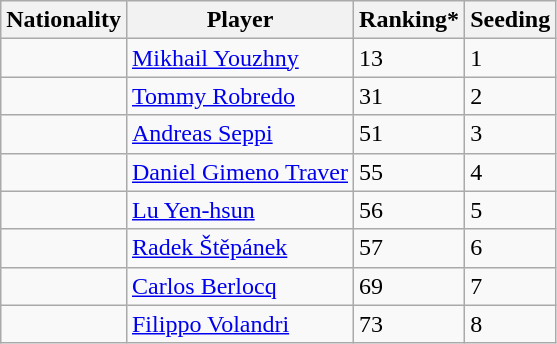<table class="wikitable" border="1">
<tr>
<th>Nationality</th>
<th>Player</th>
<th>Ranking*</th>
<th>Seeding</th>
</tr>
<tr>
<td></td>
<td><a href='#'>Mikhail Youzhny</a></td>
<td>13</td>
<td>1</td>
</tr>
<tr>
<td></td>
<td><a href='#'>Tommy Robredo</a></td>
<td>31</td>
<td>2</td>
</tr>
<tr>
<td></td>
<td><a href='#'>Andreas Seppi</a></td>
<td>51</td>
<td>3</td>
</tr>
<tr>
<td></td>
<td><a href='#'>Daniel Gimeno Traver</a></td>
<td>55</td>
<td>4</td>
</tr>
<tr>
<td></td>
<td><a href='#'>Lu Yen-hsun</a></td>
<td>56</td>
<td>5</td>
</tr>
<tr>
<td></td>
<td><a href='#'>Radek Štěpánek</a></td>
<td>57</td>
<td>6</td>
</tr>
<tr>
<td></td>
<td><a href='#'>Carlos Berlocq</a></td>
<td>69</td>
<td>7</td>
</tr>
<tr>
<td></td>
<td><a href='#'>Filippo Volandri</a></td>
<td>73</td>
<td>8</td>
</tr>
</table>
